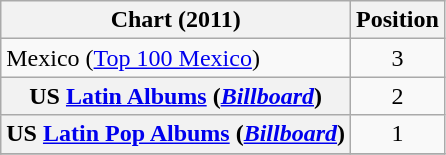<table class="wikitable plainrowheaders sortable" style="text-align:center;">
<tr>
<th scope="col">Chart (2011)</th>
<th scope="col">Position</th>
</tr>
<tr>
<td align="left">Mexico (<a href='#'>Top 100 Mexico</a>)</td>
<td align="center">3</td>
</tr>
<tr>
<th scope="row">US <a href='#'>Latin Albums</a> (<em><a href='#'>Billboard</a></em>)</th>
<td>2</td>
</tr>
<tr>
<th scope="row">US <a href='#'>Latin Pop Albums</a> (<em><a href='#'>Billboard</a></em>)</th>
<td>1</td>
</tr>
<tr>
</tr>
</table>
